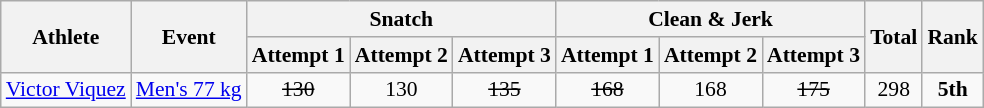<table class="wikitable" border="1" style="font-size:90%;">
<tr>
<th rowspan=2>Athlete</th>
<th rowspan=2>Event</th>
<th colspan=3>Snatch</th>
<th colspan=3>Clean & Jerk</th>
<th rowspan=2>Total</th>
<th rowspan=2>Rank</th>
</tr>
<tr>
<th>Attempt 1</th>
<th>Attempt 2</th>
<th>Attempt 3</th>
<th>Attempt 1</th>
<th>Attempt 2</th>
<th>Attempt 3</th>
</tr>
<tr>
<td><a href='#'>Victor Viquez</a></td>
<td><a href='#'>Men's 77 kg</a></td>
<td align=center><del>130</del></td>
<td align=center>130</td>
<td align=center><del>135</del></td>
<td align=center><del>168</del></td>
<td align=center>168</td>
<td align=center><del>175</del></td>
<td align=center>298</td>
<td align=center><strong>5th</strong></td>
</tr>
</table>
